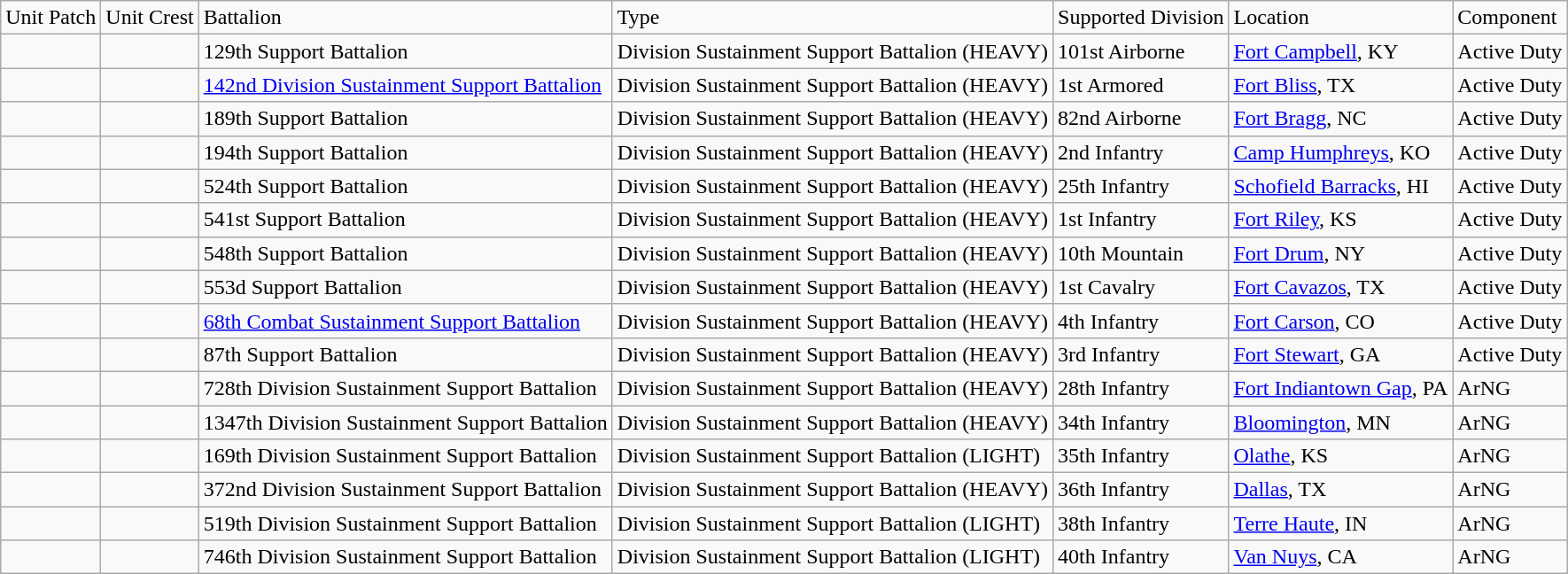<table class="wikitable">
<tr>
<td>Unit Patch</td>
<td>Unit Crest</td>
<td>Battalion</td>
<td>Type</td>
<td>Supported Division</td>
<td>Location</td>
<td>Component</td>
</tr>
<tr>
<td></td>
<td></td>
<td>129th Support Battalion</td>
<td>Division Sustainment Support Battalion (HEAVY)</td>
<td>101st Airborne</td>
<td><a href='#'>Fort Campbell</a>, KY</td>
<td>Active Duty</td>
</tr>
<tr>
<td></td>
<td></td>
<td><a href='#'>142nd Division Sustainment Support Battalion</a></td>
<td>Division Sustainment Support Battalion (HEAVY)</td>
<td>1st Armored</td>
<td><a href='#'>Fort Bliss</a>, TX</td>
<td>Active Duty</td>
</tr>
<tr>
<td></td>
<td></td>
<td>189th Support Battalion</td>
<td>Division Sustainment Support Battalion (HEAVY)</td>
<td>82nd Airborne</td>
<td><a href='#'>Fort Bragg</a>, NC</td>
<td>Active Duty</td>
</tr>
<tr>
<td></td>
<td></td>
<td>194th Support Battalion</td>
<td>Division Sustainment Support Battalion (HEAVY)</td>
<td>2nd Infantry</td>
<td><a href='#'>Camp Humphreys</a>, KO</td>
<td>Active Duty</td>
</tr>
<tr>
<td></td>
<td></td>
<td>524th Support Battalion</td>
<td>Division Sustainment Support Battalion (HEAVY)</td>
<td>25th Infantry</td>
<td><a href='#'>Schofield Barracks</a>,  HI</td>
<td>Active Duty</td>
</tr>
<tr>
<td></td>
<td></td>
<td>541st Support Battalion</td>
<td>Division Sustainment Support Battalion (HEAVY)</td>
<td>1st Infantry</td>
<td><a href='#'>Fort Riley</a>, KS</td>
<td>Active Duty</td>
</tr>
<tr>
<td></td>
<td></td>
<td>548th Support Battalion</td>
<td>Division Sustainment Support Battalion (HEAVY)</td>
<td>10th Mountain</td>
<td><a href='#'>Fort Drum</a>, NY</td>
<td>Active Duty</td>
</tr>
<tr>
<td></td>
<td></td>
<td>553d Support Battalion</td>
<td>Division Sustainment Support Battalion (HEAVY)</td>
<td>1st Cavalry</td>
<td><a href='#'>Fort Cavazos</a>, TX</td>
<td>Active Duty</td>
</tr>
<tr>
<td></td>
<td></td>
<td><a href='#'>68th Combat Sustainment Support Battalion</a></td>
<td>Division Sustainment Support Battalion (HEAVY)</td>
<td>4th Infantry</td>
<td><a href='#'>Fort Carson</a>, CO</td>
<td>Active Duty</td>
</tr>
<tr>
<td></td>
<td></td>
<td>87th Support Battalion</td>
<td>Division Sustainment Support Battalion (HEAVY)</td>
<td>3rd Infantry</td>
<td><a href='#'>Fort Stewart</a>, GA</td>
<td>Active Duty</td>
</tr>
<tr>
<td></td>
<td></td>
<td>728th Division Sustainment Support Battalion</td>
<td>Division Sustainment Support Battalion (HEAVY)</td>
<td>28th Infantry</td>
<td><a href='#'>Fort Indiantown Gap</a>, PA</td>
<td>ArNG</td>
</tr>
<tr>
<td></td>
<td></td>
<td>1347th Division Sustainment Support Battalion</td>
<td>Division Sustainment Support Battalion (HEAVY)</td>
<td>34th Infantry</td>
<td><a href='#'>Bloomington</a>, MN</td>
<td>ArNG</td>
</tr>
<tr>
<td></td>
<td></td>
<td>169th Division Sustainment Support Battalion</td>
<td>Division Sustainment Support Battalion (LIGHT)</td>
<td>35th Infantry</td>
<td><a href='#'>Olathe</a>, KS</td>
<td>ArNG</td>
</tr>
<tr>
<td></td>
<td></td>
<td>372nd Division Sustainment Support Battalion</td>
<td>Division Sustainment Support Battalion (HEAVY)</td>
<td>36th Infantry</td>
<td><a href='#'>Dallas</a>, TX</td>
<td>ArNG</td>
</tr>
<tr>
<td></td>
<td></td>
<td>519th Division Sustainment Support Battalion</td>
<td>Division Sustainment Support Battalion (LIGHT)</td>
<td>38th Infantry</td>
<td><a href='#'>Terre Haute</a>, IN</td>
<td>ArNG</td>
</tr>
<tr>
<td></td>
<td></td>
<td>746th Division Sustainment Support Battalion</td>
<td>Division Sustainment Support Battalion (LIGHT)</td>
<td>40th Infantry</td>
<td><a href='#'>Van Nuys</a>, CA</td>
<td>ArNG</td>
</tr>
</table>
